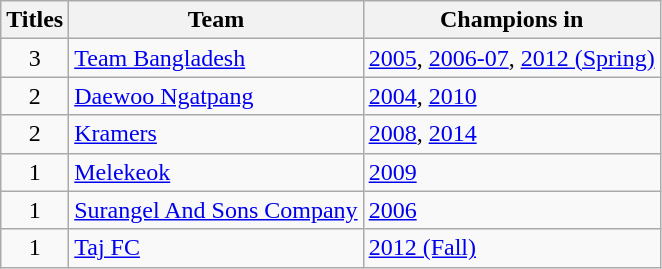<table class="wikitable">
<tr>
<th>Titles</th>
<th>Team</th>
<th>Champions in</th>
</tr>
<tr>
<td align=center>3</td>
<td><a href='#'>Team Bangladesh</a></td>
<td><a href='#'>2005</a>, <a href='#'>2006-07</a>, <a href='#'>2012 (Spring)</a></td>
</tr>
<tr>
<td align=center>2</td>
<td><a href='#'>Daewoo Ngatpang</a></td>
<td><a href='#'>2004</a>, <a href='#'>2010</a></td>
</tr>
<tr>
<td align=center>2</td>
<td><a href='#'>Kramers</a></td>
<td><a href='#'>2008</a>, <a href='#'>2014</a></td>
</tr>
<tr>
<td align=center>1</td>
<td><a href='#'>Melekeok</a></td>
<td><a href='#'>2009</a></td>
</tr>
<tr>
<td align=center>1</td>
<td><a href='#'>Surangel And Sons Company</a></td>
<td><a href='#'>2006</a></td>
</tr>
<tr>
<td align=center>1</td>
<td><a href='#'>Taj FC</a></td>
<td><a href='#'>2012 (Fall)</a></td>
</tr>
</table>
